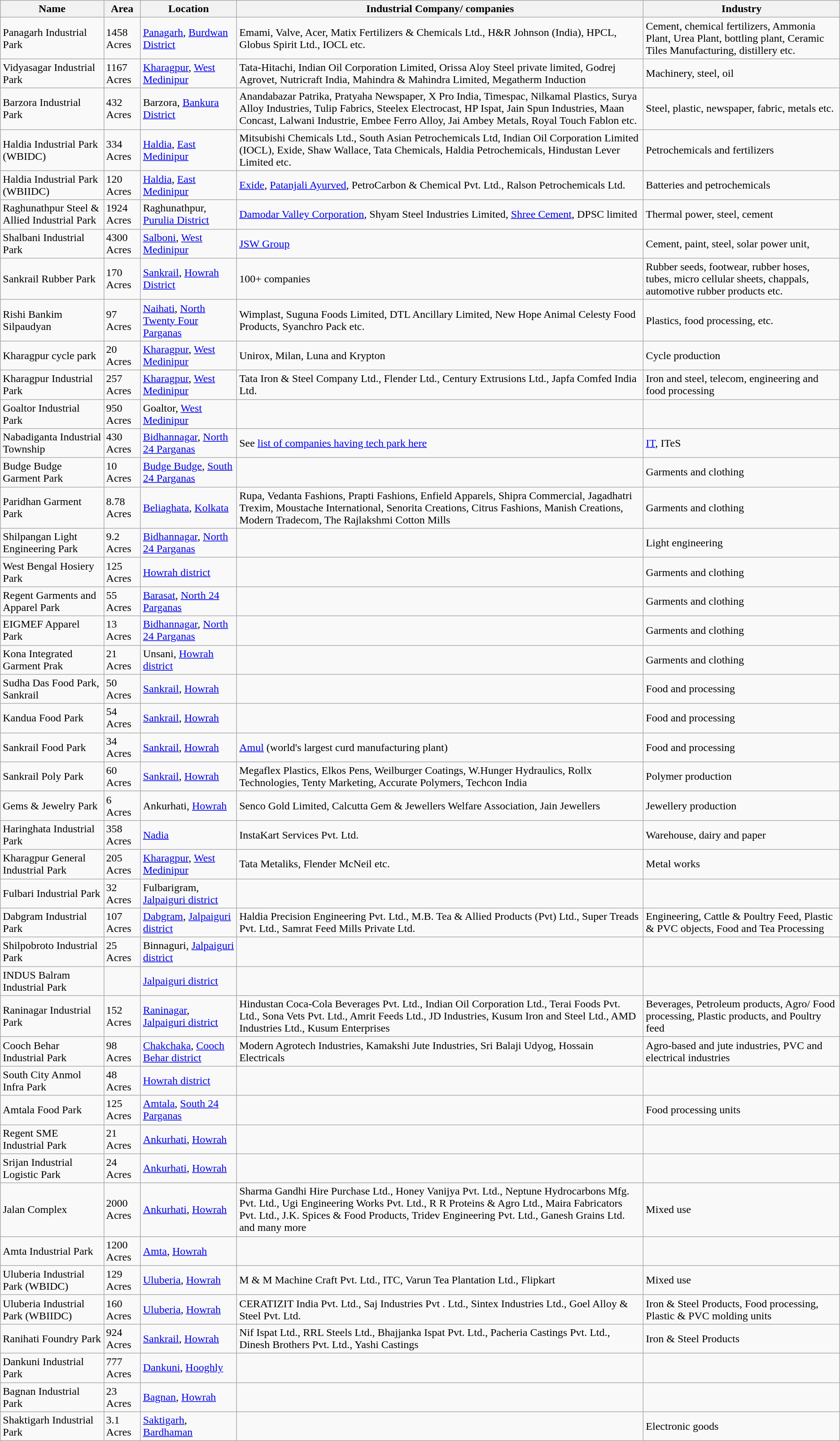<table class="wikitable sortable">
<tr>
<th>Name</th>
<th>Area</th>
<th>Location</th>
<th>Industrial Company/ companies</th>
<th>Industry</th>
</tr>
<tr>
<td>Panagarh Industrial Park</td>
<td>1458 Acres</td>
<td><a href='#'>Panagarh</a>, <a href='#'>Burdwan District</a></td>
<td>Emami, Valve, Acer, Matix Fertilizers & Chemicals Ltd., H&R Johnson (India), HPCL, Globus Spirit Ltd., IOCL etc.</td>
<td>Cement, chemical fertilizers, Ammonia Plant, Urea Plant, bottling plant, Ceramic Tiles Manufacturing, distillery etc.</td>
</tr>
<tr>
<td>Vidyasagar Industrial Park</td>
<td>1167 Acres</td>
<td><a href='#'>Kharagpur</a>, <a href='#'>West Medinipur</a></td>
<td>Tata-Hitachi, Indian Oil Corporation Limited, Orissa Aloy Steel private limited, Godrej Agrovet, Nutricraft India, Mahindra & Mahindra Limited, Megatherm Induction</td>
<td>Machinery, steel, oil</td>
</tr>
<tr>
<td>Barzora Industrial Park</td>
<td>432 Acres</td>
<td>Barzora, <a href='#'>Bankura District</a></td>
<td>Anandabazar Patrika, Pratyaha Newspaper, X Pro India, Timespac, Nilkamal Plastics, Surya Alloy Industries, Tulip Fabrics, Steelex Electrocast, HP Ispat, Jain Spun Industries, Maan Concast, Lalwani Industrie, Embee Ferro Alloy, Jai Ambey Metals, Royal Touch Fablon etc.</td>
<td>Steel, plastic, newspaper, fabric, metals etc.</td>
</tr>
<tr>
<td>Haldia Industrial Park (WBIDC)</td>
<td>334 Acres</td>
<td><a href='#'>Haldia</a>, <a href='#'>East Medinipur</a></td>
<td>Mitsubishi Chemicals Ltd., South Asian Petrochemicals Ltd, Indian Oil Corporation Limited (IOCL), Exide, Shaw Wallace, Tata Chemicals, Haldia Petrochemicals, Hindustan Lever Limited etc.</td>
<td>Petrochemicals and fertilizers</td>
</tr>
<tr>
<td>Haldia Industrial Park (WBIIDC)</td>
<td>120 Acres</td>
<td><a href='#'>Haldia</a>, <a href='#'>East Medinipur</a></td>
<td><a href='#'>Exide</a>, <a href='#'>Patanjali Ayurved</a>, PetroCarbon & Chemical Pvt. Ltd., Ralson Petrochemicals Ltd.</td>
<td>Batteries and petrochemicals</td>
</tr>
<tr>
<td>Raghunathpur Steel & Allied Industrial Park</td>
<td>1924 Acres</td>
<td>Raghunathpur, <a href='#'>Purulia District</a></td>
<td><a href='#'>Damodar Valley Corporation</a>, Shyam Steel Industries Limited, <a href='#'>Shree Cement</a>, DPSC limited</td>
<td>Thermal power, steel, cement</td>
</tr>
<tr>
<td>Shalbani Industrial Park</td>
<td>4300 Acres</td>
<td><a href='#'>Salboni</a>, <a href='#'>West Medinipur</a></td>
<td><a href='#'>JSW Group</a></td>
<td>Cement, paint, steel, solar power unit,</td>
</tr>
<tr>
<td>Sankrail Rubber Park</td>
<td>170 Acres</td>
<td><a href='#'>Sankrail</a>, <a href='#'>Howrah District</a></td>
<td>100+ companies </td>
<td>Rubber seeds, footwear, rubber hoses, tubes, micro cellular sheets, chappals, automotive rubber products etc.</td>
</tr>
<tr>
<td>Rishi Bankim Silpaudyan</td>
<td>97 Acres</td>
<td><a href='#'>Naihati</a>, <a href='#'>North Twenty Four Parganas</a></td>
<td>Wimplast, Suguna Foods Limited, DTL Ancillary Limited, New Hope Animal Celesty Food Products, Syanchro Pack etc.</td>
<td>Plastics, food processing, etc.</td>
</tr>
<tr>
<td>Kharagpur cycle park</td>
<td>20 Acres</td>
<td><a href='#'>Kharagpur</a>, <a href='#'>West Medinipur</a></td>
<td>Unirox, Milan, Luna and Krypton</td>
<td>Cycle production</td>
</tr>
<tr>
<td>Kharagpur Industrial Park</td>
<td>257 Acres</td>
<td><a href='#'>Kharagpur</a>, <a href='#'>West Medinipur</a></td>
<td>Tata Iron & Steel Company Ltd., Flender Ltd., Century Extrusions Ltd., Japfa Comfed India Ltd.</td>
<td>Iron and steel, telecom, engineering and food processing</td>
</tr>
<tr>
<td>Goaltor Industrial Park</td>
<td>950 Acres</td>
<td>Goaltor, <a href='#'>West Medinipur</a></td>
<td></td>
<td></td>
</tr>
<tr>
<td>Nabadiganta Industrial Township</td>
<td>430 Acres</td>
<td><a href='#'>Bidhannagar</a>, <a href='#'>North 24 Parganas</a></td>
<td>See <a href='#'>list of companies having tech park here</a></td>
<td><a href='#'>IT</a>, ITeS</td>
</tr>
<tr>
<td>Budge Budge Garment Park</td>
<td>10 Acres</td>
<td><a href='#'>Budge Budge</a>, <a href='#'>South 24 Parganas</a></td>
<td></td>
<td>Garments and clothing</td>
</tr>
<tr>
<td>Paridhan Garment Park</td>
<td>8.78 Acres</td>
<td><a href='#'>Beliaghata</a>, <a href='#'>Kolkata</a></td>
<td>Rupa, Vedanta Fashions, Prapti Fashions, Enfield Apparels, Shipra Commercial, Jagadhatri Trexim, Moustache International, Senorita Creations, Citrus Fashions, Manish Creations, Modern Tradecom, The Rajlakshmi Cotton Mills</td>
<td>Garments and clothing</td>
</tr>
<tr>
<td>Shilpangan Light Engineering Park</td>
<td>9.2 Acres</td>
<td><a href='#'>Bidhannagar</a>, <a href='#'>North 24 Parganas</a></td>
<td></td>
<td>Light engineering</td>
</tr>
<tr>
<td>West Bengal Hosiery Park</td>
<td>125 Acres</td>
<td><a href='#'>Howrah district</a></td>
<td></td>
<td>Garments and clothing</td>
</tr>
<tr>
<td>Regent Garments and Apparel Park</td>
<td>55 Acres</td>
<td><a href='#'>Barasat</a>, <a href='#'>North 24 Parganas</a></td>
<td></td>
<td>Garments and clothing</td>
</tr>
<tr>
<td>EIGMEF Apparel Park</td>
<td>13 Acres</td>
<td><a href='#'>Bidhannagar</a>, <a href='#'>North 24 Parganas</a></td>
<td></td>
<td>Garments and clothing</td>
</tr>
<tr>
<td>Kona Integrated Garment Prak</td>
<td>21 Acres</td>
<td>Unsani, <a href='#'>Howrah district</a></td>
<td></td>
<td>Garments and clothing</td>
</tr>
<tr>
<td>Sudha Das Food Park, Sankrail</td>
<td>50 Acres</td>
<td><a href='#'>Sankrail</a>, <a href='#'>Howrah</a></td>
<td></td>
<td>Food and processing</td>
</tr>
<tr>
<td>Kandua Food Park</td>
<td>54 Acres</td>
<td><a href='#'>Sankrail</a>, <a href='#'>Howrah</a></td>
<td></td>
<td>Food and processing</td>
</tr>
<tr>
<td>Sankrail Food Park</td>
<td>34 Acres</td>
<td><a href='#'>Sankrail</a>, <a href='#'>Howrah</a></td>
<td><a href='#'>Amul</a> (world's largest curd manufacturing plant)</td>
<td>Food and processing</td>
</tr>
<tr>
<td>Sankrail Poly Park</td>
<td>60 Acres</td>
<td><a href='#'>Sankrail</a>, <a href='#'>Howrah</a></td>
<td>Megaflex Plastics, Elkos Pens, Weilburger Coatings, W.Hunger Hydraulics, Rollx Technologies, Tenty Marketing, Accurate Polymers, Techcon India</td>
<td>Polymer production</td>
</tr>
<tr>
<td>Gems & Jewelry Park</td>
<td>6 Acres</td>
<td>Ankurhati, <a href='#'>Howrah</a></td>
<td>Senco Gold Limited, Calcutta Gem & Jewellers Welfare Association, Jain Jewellers</td>
<td>Jewellery production</td>
</tr>
<tr>
<td>Haringhata Industrial Park</td>
<td>358 Acres</td>
<td><a href='#'>Nadia</a></td>
<td>InstaKart Services Pvt. Ltd.</td>
<td>Warehouse, dairy and paper</td>
</tr>
<tr>
<td>Kharagpur General Industrial Park</td>
<td>205 Acres</td>
<td><a href='#'>Kharagpur</a>, <a href='#'>West Medinipur</a></td>
<td>Tata Metaliks, Flender McNeil etc.</td>
<td>Metal works</td>
</tr>
<tr>
<td>Fulbari Industrial Park</td>
<td>32 Acres</td>
<td>Fulbarigram, <a href='#'>Jalpaiguri district</a></td>
<td></td>
<td></td>
</tr>
<tr>
<td>Dabgram Industrial Park</td>
<td>107 Acres</td>
<td><a href='#'>Dabgram</a>, <a href='#'>Jalpaiguri district</a></td>
<td>Haldia Precision Engineering Pvt. Ltd., M.B. Tea & Allied Products (Pvt) Ltd., Super Treads Pvt. Ltd., Samrat Feed Mills Private Ltd.</td>
<td>Engineering, Cattle & Poultry Feed, Plastic & PVC objects, Food and Tea Processing</td>
</tr>
<tr>
<td>Shilpobroto Industrial Park</td>
<td>25 Acres</td>
<td>Binnaguri, <a href='#'>Jalpaiguri district</a></td>
<td></td>
<td></td>
</tr>
<tr>
<td>INDUS Balram Industrial Park</td>
<td></td>
<td><a href='#'>Jalpaiguri district</a></td>
<td></td>
<td></td>
</tr>
<tr>
<td>Raninagar Industrial Park</td>
<td>152 Acres</td>
<td><a href='#'>Raninagar</a>, <a href='#'>Jalpaiguri district</a></td>
<td>Hindustan Coca-Cola Beverages Pvt. Ltd., Indian Oil Corporation Ltd., Terai Foods Pvt. Ltd., Sona Vets Pvt. Ltd., Amrit Feeds Ltd., JD Industries, Kusum Iron and Steel Ltd., AMD Industries Ltd., Kusum Enterprises</td>
<td>Beverages, Petroleum products, Agro/ Food processing, Plastic products, and Poultry feed</td>
</tr>
<tr>
<td>Cooch Behar Industrial Park</td>
<td>98 Acres</td>
<td><a href='#'>Chakchaka</a>, <a href='#'>Cooch Behar district</a></td>
<td>Modern Agrotech Industries, Kamakshi Jute Industries, Sri Balaji Udyog, Hossain Electricals</td>
<td>Agro-based and jute industries, PVC and electrical industries</td>
</tr>
<tr>
<td>South City Anmol Infra Park</td>
<td>48 Acres</td>
<td><a href='#'>Howrah district</a></td>
<td></td>
<td></td>
</tr>
<tr>
<td>Amtala Food Park</td>
<td>125 Acres</td>
<td><a href='#'>Amtala</a>, <a href='#'>South 24 Parganas</a></td>
<td></td>
<td>Food processing units</td>
</tr>
<tr>
<td>Regent SME Industrial Park</td>
<td>21 Acres</td>
<td><a href='#'>Ankurhati</a>, <a href='#'>Howrah</a></td>
<td></td>
<td></td>
</tr>
<tr>
<td>Srijan Industrial Logistic Park</td>
<td>24 Acres</td>
<td><a href='#'>Ankurhati</a>, <a href='#'>Howrah</a></td>
<td></td>
<td></td>
</tr>
<tr>
<td>Jalan Complex</td>
<td>2000 Acres</td>
<td><a href='#'>Ankurhati</a>, <a href='#'>Howrah</a></td>
<td>Sharma Gandhi Hire Purchase Ltd., Honey Vanijya Pvt. Ltd., Neptune Hydrocarbons Mfg. Pvt. Ltd., Ugi Engineering Works Pvt. Ltd., R R Proteins & Agro Ltd., Maira Fabricators Pvt. Ltd., J.K. Spices & Food Products, Tridev Engineering Pvt. Ltd., Ganesh Grains Ltd. and many more</td>
<td>Mixed use</td>
</tr>
<tr>
<td>Amta Industrial Park</td>
<td>1200 Acres</td>
<td><a href='#'>Amta</a>, <a href='#'>Howrah</a></td>
<td></td>
<td></td>
</tr>
<tr>
<td>Uluberia Industrial Park (WBIDC)</td>
<td>129 Acres</td>
<td><a href='#'>Uluberia</a>, <a href='#'>Howrah</a></td>
<td>M & M Machine Craft Pvt. Ltd., ITC, Varun Tea Plantation Ltd., Flipkart</td>
<td>Mixed use</td>
</tr>
<tr>
<td>Uluberia Industrial Park (WBIIDC)</td>
<td>160 Acres</td>
<td><a href='#'>Uluberia</a>, <a href='#'>Howrah</a></td>
<td>CERATIZIT India Pvt. Ltd., Saj Industries Pvt . Ltd., Sintex Industries Ltd., Goel Alloy & Steel Pvt. Ltd.</td>
<td>Iron & Steel Products, Food processing, Plastic & PVC molding units</td>
</tr>
<tr>
<td>Ranihati Foundry Park</td>
<td>924 Acres</td>
<td><a href='#'>Sankrail</a>, <a href='#'>Howrah</a></td>
<td>Nif Ispat Ltd., RRL Steels Ltd., Bhajjanka Ispat Pvt. Ltd., Pacheria Castings Pvt. Ltd., Dinesh Brothers Pvt. Ltd., Yashi Castings</td>
<td>Iron & Steel Products</td>
</tr>
<tr>
<td>Dankuni Industrial Park</td>
<td>777 Acres</td>
<td><a href='#'>Dankuni</a>, <a href='#'>Hooghly</a></td>
<td></td>
<td></td>
</tr>
<tr>
<td>Bagnan Industrial Park</td>
<td>23 Acres</td>
<td><a href='#'>Bagnan</a>, <a href='#'>Howrah</a></td>
<td></td>
<td></td>
</tr>
<tr>
<td>Shaktigarh Industrial Park</td>
<td>3.1 Acres</td>
<td><a href='#'>Saktigarh</a>, <a href='#'>Bardhaman</a></td>
<td></td>
<td>Electronic goods</td>
</tr>
</table>
